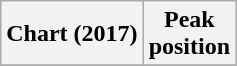<table class="wikitable plainrowheaders" style="text-align:center">
<tr>
<th>Chart (2017)</th>
<th>Peak<br>position</th>
</tr>
<tr>
</tr>
</table>
